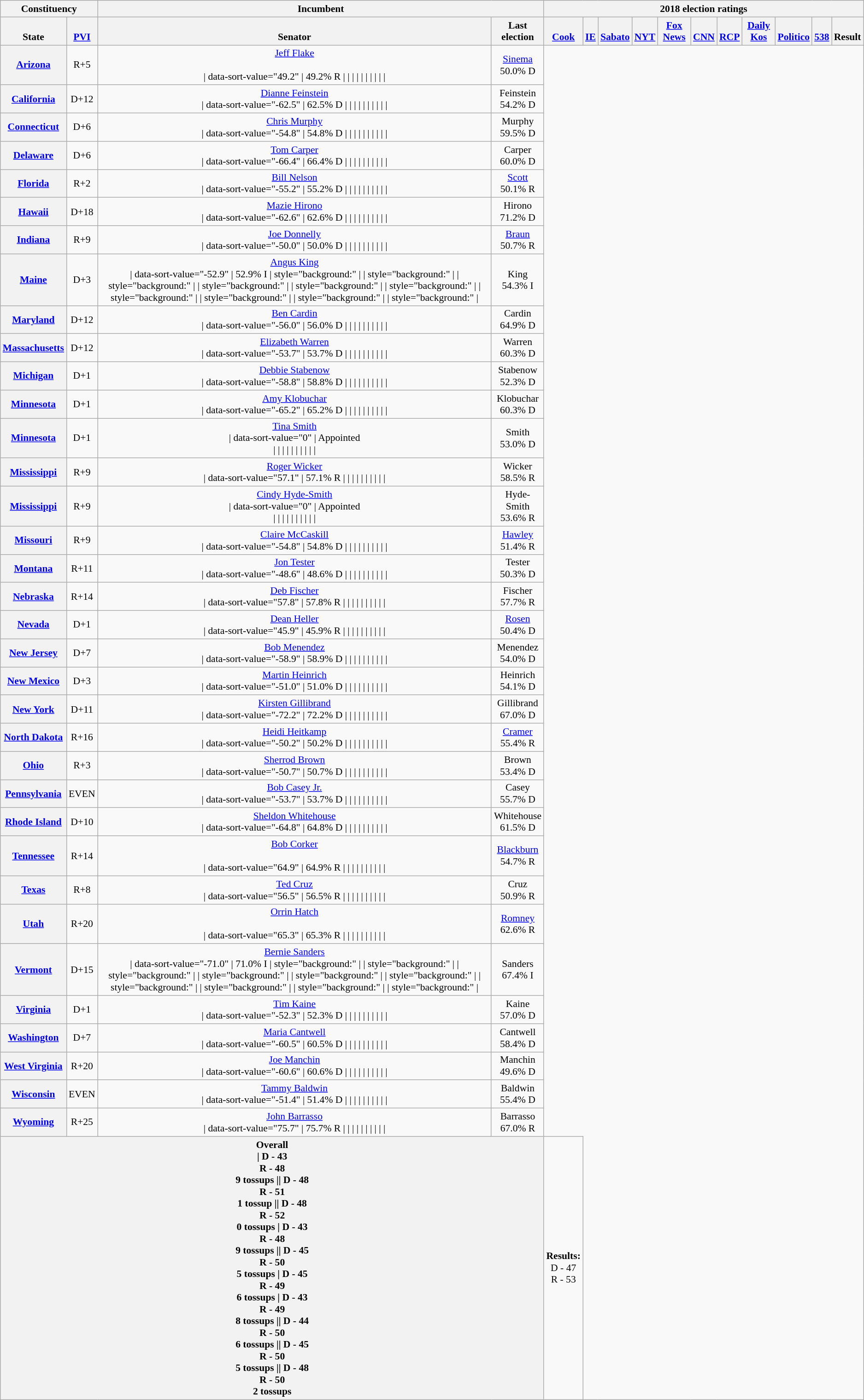<table class="wikitable sortable" style="text-align:center; font-size:90%">
<tr style="vertical-align:bottom">
<th colspan=2>Constituency</th>
<th colspan=2>Incumbent</th>
<th colspan="11">2018 election ratings</th>
</tr>
<tr style="vertical-align:bottom">
<th>State</th>
<th><a href='#'>PVI</a></th>
<th>Senator</th>
<th data-sort-type="number">Last<br>election</th>
<th><a href='#'>Cook</a><br></th>
<th><a href='#'>IE</a><br></th>
<th><a href='#'>Sabato</a><br></th>
<th><a href='#'>NYT</a><br></th>
<th><a href='#'>Fox News</a><br></th>
<th><a href='#'>CNN</a><br></th>
<th><a href='#'>RCP</a><br></th>
<th><a href='#'>Daily Kos</a><br></th>
<th><a href='#'>Politico</a><br></th>
<th><a href='#'>538</a><br></th>
<th>Result</th>
</tr>
<tr>
<th><a href='#'>Arizona</a></th>
<td>R+5</td>
<td><a href='#'>Jeff Flake</a><br><br>|  data-sort-value="49.2" | 49.2% R
| 
 | 
| 
| 
| 
| 
| 
| 
| 
| </td>
<td><a href='#'>Sinema</a><br>50.0% D </td>
</tr>
<tr>
<th><a href='#'>California</a></th>
<td>D+12</td>
<td><a href='#'>Dianne Feinstein</a><br>|  data-sort-value="-62.5" | 62.5% D
 | 
 | 
| 
| 
| 
| 
| 
| 
| 
| </td>
<td>Feinstein<br>54.2% D</td>
</tr>
<tr>
<th><a href='#'>Connecticut</a></th>
<td>D+6</td>
<td><a href='#'>Chris Murphy</a><br>|  data-sort-value="-54.8" | 54.8% D
| 
 | 
| 
| 
| 
| 
| 
| 
| 
| </td>
<td>Murphy<br>59.5% D</td>
</tr>
<tr>
<th><a href='#'>Delaware</a></th>
<td>D+6</td>
<td><a href='#'>Tom Carper</a><br>|  data-sort-value="-66.4" | 66.4% D
| 
 | 
| 
| 
| 
| 
| 
| 
| 
| </td>
<td>Carper<br>60.0% D</td>
</tr>
<tr>
<th><a href='#'>Florida</a></th>
<td>R+2</td>
<td><a href='#'>Bill Nelson</a><br>|  data-sort-value="-55.2" | 55.2% D
| 
 | 
| 
| 
| 
| 
| 
| 
| 
| </td>
<td><a href='#'>Scott</a><br>50.1% R </td>
</tr>
<tr>
<th><a href='#'>Hawaii</a></th>
<td>D+18</td>
<td><a href='#'>Mazie Hirono</a><br>|  data-sort-value="-62.6" | 62.6% D
| 
 | 
| 
| 
| 
| 
| 
| 
| 
| </td>
<td>Hirono<br>71.2% D</td>
</tr>
<tr>
<th><a href='#'>Indiana</a></th>
<td>R+9</td>
<td><a href='#'>Joe Donnelly</a><br>|  data-sort-value="-50.0" | 50.0% D
| 
 | 
| 
| 
| 
| 
| 
| 
| 
| </td>
<td><a href='#'>Braun</a><br>50.7% R </td>
</tr>
<tr>
<th><a href='#'>Maine</a></th>
<td>D+3</td>
<td><a href='#'>Angus King</a><br>|  data-sort-value="-52.9" | 52.9% I
| style="background:" |
 | style="background:" |
| style="background:" |
| style="background:" |
| style="background:" |
| style="background:" |
| style="background:" |
| style="background:" |
| style="background:" |
| style="background:" |</td>
<td>King<br>54.3% I</td>
</tr>
<tr>
<th><a href='#'>Maryland</a></th>
<td>D+12</td>
<td><a href='#'>Ben Cardin</a><br>|  data-sort-value="-56.0" | 56.0% D
| 
 | 
| 
| 
| 
| 
| 
| 
| 
| </td>
<td>Cardin<br>64.9% D</td>
</tr>
<tr>
<th><a href='#'>Massachusetts</a></th>
<td>D+12</td>
<td><a href='#'>Elizabeth Warren</a><br>|  data-sort-value="-53.7" | 53.7% D
| 
 | 
| 
| 
| 
| 
| 
| 
| 
| </td>
<td>Warren<br>60.3% D</td>
</tr>
<tr>
<th><a href='#'>Michigan</a></th>
<td>D+1</td>
<td><a href='#'>Debbie Stabenow</a><br>|  data-sort-value="-58.8" | 58.8% D
| 
 | 
| 
| 
| 
| 
| 
| 
| 
| </td>
<td>Stabenow<br>52.3% D</td>
</tr>
<tr>
<th><a href='#'>Minnesota</a><br></th>
<td>D+1</td>
<td><a href='#'>Amy Klobuchar</a><br>|  data-sort-value="-65.2" | 65.2% D
| 
 | 
| 
| 
| 
| 
| 
| 
| 
| </td>
<td>Klobuchar<br>60.3% D</td>
</tr>
<tr>
<th><a href='#'>Minnesota</a><br></th>
<td>D+1</td>
<td><a href='#'>Tina Smith</a><br>|  data-sort-value="0" | Appointed<br>
| 
 | 
| 
| 
| 
| 
| 
| 
| 
| </td>
<td>Smith<br>53.0% D</td>
</tr>
<tr>
<th><a href='#'>Mississippi</a><br></th>
<td>R+9</td>
<td><a href='#'>Roger Wicker</a><br>|  data-sort-value="57.1" | 57.1% R
| 
 | 
| 
| 
| 
| 
| 
| 
| 
| </td>
<td>Wicker<br>58.5% R</td>
</tr>
<tr>
<th><a href='#'>Mississippi</a><br></th>
<td>R+9</td>
<td><a href='#'>Cindy Hyde-Smith</a><br>|  data-sort-value="0" | Appointed<br>
| 
 | 
| 
| 
| 
| 
| 
| 
| 
| </td>
<td>Hyde-Smith<br>53.6% R</td>
</tr>
<tr>
<th><a href='#'>Missouri</a></th>
<td>R+9</td>
<td><a href='#'>Claire McCaskill</a><br>|  data-sort-value="-54.8" | 54.8% D
| 
 | 
| 
| 
| 
| 
| 
| 
| 
| </td>
<td><a href='#'>Hawley</a><br>51.4% R </td>
</tr>
<tr>
<th><a href='#'>Montana</a></th>
<td>R+11</td>
<td><a href='#'>Jon Tester</a><br>|  data-sort-value="-48.6" | 48.6% D
| 
 | 
| 
| 
| 
| 
| 
| 
| 
| </td>
<td>Tester<br>50.3% D</td>
</tr>
<tr>
<th><a href='#'>Nebraska</a></th>
<td>R+14</td>
<td><a href='#'>Deb Fischer</a><br>|  data-sort-value="57.8" | 57.8% R
| 
 | 
| 
| 
| 
| 
| 
| 
| 
| </td>
<td>Fischer<br>57.7% R</td>
</tr>
<tr>
<th><a href='#'>Nevada</a></th>
<td>D+1</td>
<td><a href='#'>Dean Heller</a><br>|  data-sort-value="45.9" | 45.9% R
| 
 | 
| 
| 
| 
| 
| 
| 
| 
| </td>
<td><a href='#'>Rosen</a><br>50.4% D </td>
</tr>
<tr>
<th><a href='#'>New Jersey</a></th>
<td>D+7</td>
<td><a href='#'>Bob Menendez</a><br>|  data-sort-value="-58.9" | 58.9% D
| 
 | 
| 
| 
| 
| 
| 
| 
| 
| </td>
<td>Menendez<br>54.0% D</td>
</tr>
<tr>
<th><a href='#'>New Mexico</a></th>
<td>D+3</td>
<td><a href='#'>Martin Heinrich</a><br>|  data-sort-value="-51.0" | 51.0% D
| 
 | 
| 
| 
| 
| 
| 
| 
| 
| </td>
<td>Heinrich<br>54.1% D</td>
</tr>
<tr>
<th><a href='#'>New York</a></th>
<td>D+11</td>
<td><a href='#'>Kirsten Gillibrand</a><br>|  data-sort-value="-72.2" | 72.2% D
| 
 | 
| 
| 
| 
| 
| 
| 
| 
| </td>
<td>Gillibrand<br>67.0% D</td>
</tr>
<tr>
<th><a href='#'>North Dakota</a></th>
<td>R+16</td>
<td><a href='#'>Heidi Heitkamp</a><br>|  data-sort-value="-50.2" | 50.2% D
| 
 | 
| 
| 
| 
| 
| 
| 
| 
| </td>
<td><a href='#'>Cramer</a><br>55.4% R </td>
</tr>
<tr>
<th><a href='#'>Ohio</a></th>
<td>R+3</td>
<td><a href='#'>Sherrod Brown</a><br>|  data-sort-value="-50.7" | 50.7% D
| 
 | 
| 
| 
| 
| 
| 
| 
| 
| </td>
<td>Brown<br>53.4% D</td>
</tr>
<tr>
<th><a href='#'>Pennsylvania</a></th>
<td data-sort-value=0>EVEN</td>
<td><a href='#'>Bob Casey Jr.</a><br>|  data-sort-value="-53.7" | 53.7% D
| 
 | 
| 
| 
| 
| 
| 
| 
| 
| </td>
<td>Casey<br>55.7% D</td>
</tr>
<tr>
<th><a href='#'>Rhode Island</a></th>
<td>D+10</td>
<td><a href='#'>Sheldon Whitehouse</a><br>|  data-sort-value="-64.8" | 64.8% D
| 
 | 
| 
| 
| 
| 
| 
| 
| 
| </td>
<td>Whitehouse<br>61.5% D</td>
</tr>
<tr>
<th><a href='#'>Tennessee</a></th>
<td>R+14</td>
<td><a href='#'>Bob Corker</a><br><br>|  data-sort-value="64.9" | 64.9% R
| 
 | 
| 
| 
| 
| 
| 
| 
| 
| </td>
<td><a href='#'>Blackburn</a><br>54.7% R</td>
</tr>
<tr>
<th><a href='#'>Texas</a></th>
<td>R+8</td>
<td><a href='#'>Ted Cruz</a><br>|  data-sort-value="56.5" | 56.5% R
| 
 | 
| 
| 
| 
| 
| 
| 
| 
| </td>
<td>Cruz<br>50.9% R</td>
</tr>
<tr>
<th><a href='#'>Utah</a></th>
<td>R+20</td>
<td><a href='#'>Orrin Hatch</a><br><br>|  data-sort-value="65.3" | 65.3% R
| 
 | 
| 
| 
| 
| 
| 
| 
| 
| </td>
<td><a href='#'>Romney</a><br>62.6% R</td>
</tr>
<tr>
<th><a href='#'>Vermont</a></th>
<td>D+15</td>
<td><a href='#'>Bernie Sanders</a><br>|  data-sort-value="-71.0" | 71.0% I
| style="background:" |
 | style="background:" |
| style="background:" |
| style="background:" |
| style="background:" |
| style="background:" |
| style="background:" |
| style="background:" |
| style="background:" |
| style="background:" |</td>
<td>Sanders<br>67.4% I</td>
</tr>
<tr>
<th><a href='#'>Virginia</a></th>
<td>D+1</td>
<td><a href='#'>Tim Kaine</a><br>|  data-sort-value="-52.3" | 52.3% D
| 
 | 
| 
| 
| 
| 
| 
| 
| 
| </td>
<td>Kaine<br>57.0% D</td>
</tr>
<tr>
<th><a href='#'>Washington</a></th>
<td>D+7</td>
<td><a href='#'>Maria Cantwell</a><br>|  data-sort-value="-60.5" | 60.5% D
| 
 | 
| 
| 
| 
| 
| 
| 
| 
| </td>
<td>Cantwell<br>58.4% D</td>
</tr>
<tr>
<th><a href='#'>West Virginia</a></th>
<td>R+20</td>
<td><a href='#'>Joe Manchin</a><br>|  data-sort-value="-60.6" | 60.6% D
| 
 | 
| 
| 
| 
| 
| 
| 
| 
| </td>
<td>Manchin<br>49.6% D</td>
</tr>
<tr>
<th><a href='#'>Wisconsin</a></th>
<td data-sort-value=0>EVEN</td>
<td><a href='#'>Tammy Baldwin</a><br>|  data-sort-value="-51.4" | 51.4% D
| 
 | 
| 
| 
| 
| 
| 
| 
| 
| </td>
<td>Baldwin<br>55.4% D</td>
</tr>
<tr>
<th><a href='#'>Wyoming</a></th>
<td>R+25</td>
<td><a href='#'>John Barrasso</a><br>|  data-sort-value="75.7" | 75.7% R
| 
 | 
| 
| 
| 
| 
| 
| 
| 
| </td>
<td>Barrasso<br>67.0% R</td>
</tr>
<tr>
<th colspan=4>Overall<br>| D - 43<br>R - 48<br>9 tossups
 || D - 48<br>R - 51<br>1 tossup
|| D - 48<br>R - 52<br>0 tossups
| D - 43<br>R - 48<br>9 tossups
|| D - 45<br>R - 50<br>5 tossups
| D - 45<br>R - 49<br>6 tossups
| D - 43<br>R - 49<br>8 tossups
|| D - 44<br>R - 50<br>6 tossups
|| D - 45<br>R - 50<br>5 tossups
|| D - 48<br>R - 50<br>2 tossups</th>
<td><strong>Results:</strong><br>D - 47<br>R - 53</td>
</tr>
</table>
